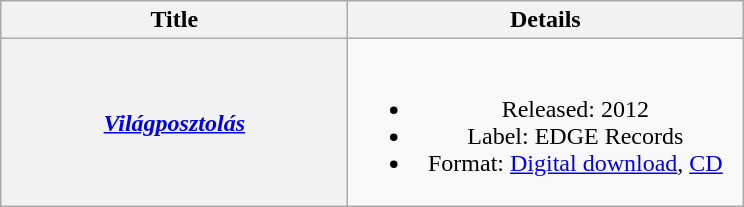<table class="wikitable plainrowheaders" style="text-align:center;">
<tr>
<th scope="col" style="width:14em;">Title</th>
<th scope="col" style="width:16em;">Details</th>
</tr>
<tr>
<th scope="row"><em><a href='#'>Világposztolás</a></em></th>
<td><br><ul><li>Released: 2012</li><li>Label: EDGE Records</li><li>Format: <a href='#'>Digital download</a>, <a href='#'>CD</a></li></ul></td>
</tr>
</table>
